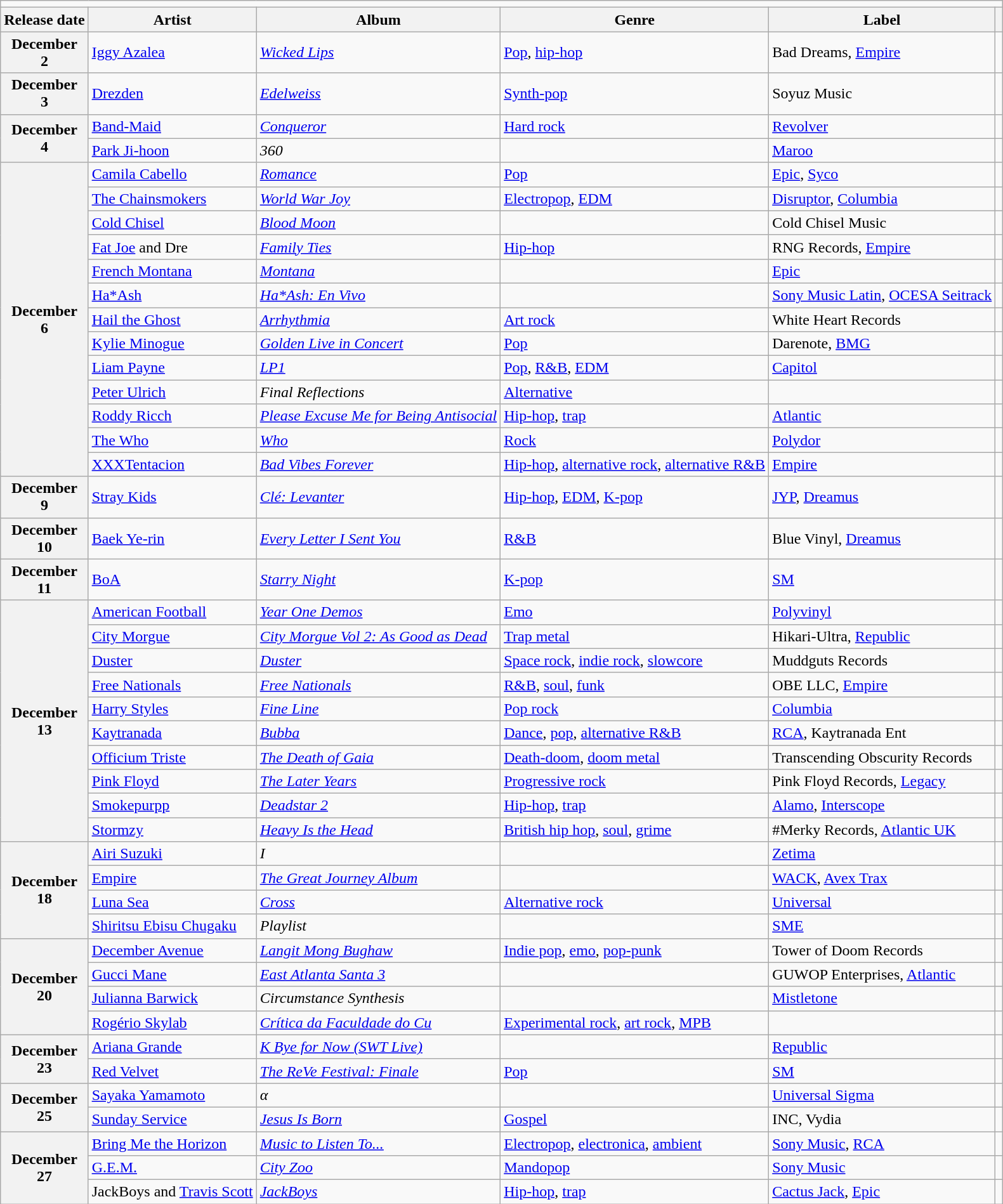<table class="wikitable plainrowheaders">
<tr>
<td colspan="6" style="text-align:center;"></td>
</tr>
<tr>
<th scope="col">Release date</th>
<th scope="col">Artist</th>
<th scope="col">Album</th>
<th scope="col">Genre</th>
<th scope="col">Label</th>
<th scope="col"></th>
</tr>
<tr>
<th scope="row" style="text-align:center;">December<br>2</th>
<td><a href='#'>Iggy Azalea</a></td>
<td><em><a href='#'>Wicked Lips</a></em></td>
<td><a href='#'>Pop</a>, <a href='#'>hip-hop</a></td>
<td>Bad Dreams, <a href='#'>Empire</a></td>
<td></td>
</tr>
<tr>
<th scope="row" style="text-align:center;">December<br>3</th>
<td><a href='#'>Drezden</a></td>
<td><em><a href='#'>Edelweiss</a></em></td>
<td><a href='#'>Synth-pop</a></td>
<td>Soyuz Music</td>
<td></td>
</tr>
<tr>
<th scope="row" rowspan="2" style="text-align:center;">December<br>4</th>
<td><a href='#'>Band-Maid</a></td>
<td><em><a href='#'>Conqueror</a></em></td>
<td><a href='#'>Hard rock</a></td>
<td><a href='#'>Revolver</a></td>
<td></td>
</tr>
<tr>
<td><a href='#'>Park Ji-hoon</a></td>
<td><em>360</em></td>
<td></td>
<td><a href='#'>Maroo</a></td>
<td></td>
</tr>
<tr>
<th scope="row" rowspan="13" style="text-align:center;">December<br>6</th>
<td><a href='#'>Camila Cabello</a></td>
<td><em><a href='#'>Romance</a></em></td>
<td><a href='#'>Pop</a></td>
<td><a href='#'>Epic</a>, <a href='#'>Syco</a></td>
<td></td>
</tr>
<tr>
<td><a href='#'>The Chainsmokers</a></td>
<td><em><a href='#'>World War Joy</a></em></td>
<td><a href='#'>Electropop</a>, <a href='#'>EDM</a></td>
<td><a href='#'>Disruptor</a>, <a href='#'>Columbia</a></td>
<td></td>
</tr>
<tr>
<td><a href='#'>Cold Chisel</a></td>
<td><em><a href='#'>Blood Moon</a></em></td>
<td></td>
<td>Cold Chisel Music</td>
<td></td>
</tr>
<tr>
<td><a href='#'>Fat Joe</a> and Dre</td>
<td><em><a href='#'>Family Ties</a></em></td>
<td><a href='#'>Hip-hop</a></td>
<td>RNG Records, <a href='#'>Empire</a></td>
<td></td>
</tr>
<tr>
<td><a href='#'>French Montana</a></td>
<td><em><a href='#'>Montana</a></em></td>
<td></td>
<td><a href='#'>Epic</a></td>
<td></td>
</tr>
<tr>
<td><a href='#'>Ha*Ash</a></td>
<td><em><a href='#'>Ha*Ash: En Vivo</a></em></td>
<td></td>
<td><a href='#'>Sony Music Latin</a>, <a href='#'>OCESA Seitrack</a></td>
<td></td>
</tr>
<tr>
<td><a href='#'>Hail the Ghost</a></td>
<td><em><a href='#'>Arrhythmia</a></em></td>
<td><a href='#'>Art rock</a></td>
<td>White Heart Records</td>
<td></td>
</tr>
<tr>
<td><a href='#'>Kylie Minogue</a></td>
<td><em><a href='#'>Golden Live in Concert</a></em></td>
<td><a href='#'>Pop</a></td>
<td>Darenote, <a href='#'>BMG</a></td>
<td></td>
</tr>
<tr>
<td><a href='#'>Liam Payne</a></td>
<td><em><a href='#'>LP1</a></em></td>
<td><a href='#'>Pop</a>, <a href='#'>R&B</a>, <a href='#'>EDM</a></td>
<td><a href='#'>Capitol</a></td>
<td></td>
</tr>
<tr>
<td><a href='#'>Peter Ulrich</a></td>
<td><em>Final Reflections</em></td>
<td><a href='#'>Alternative</a></td>
<td></td>
<td></td>
</tr>
<tr>
<td><a href='#'>Roddy Ricch</a></td>
<td><em><a href='#'>Please Excuse Me for Being Antisocial</a></em></td>
<td><a href='#'>Hip-hop</a>, <a href='#'>trap</a></td>
<td><a href='#'>Atlantic</a></td>
<td></td>
</tr>
<tr>
<td><a href='#'>The Who</a></td>
<td><em><a href='#'>Who</a></em></td>
<td><a href='#'>Rock</a></td>
<td><a href='#'>Polydor</a></td>
<td></td>
</tr>
<tr>
<td><a href='#'>XXXTentacion</a></td>
<td><em><a href='#'>Bad Vibes Forever</a></em></td>
<td><a href='#'>Hip-hop</a>, <a href='#'>alternative rock</a>, <a href='#'>alternative R&B</a></td>
<td><a href='#'>Empire</a></td>
<td></td>
</tr>
<tr>
<th scope="row" style="text-align:center;">December<br>9</th>
<td><a href='#'>Stray Kids</a></td>
<td><em><a href='#'>Clé: Levanter</a></em></td>
<td><a href='#'>Hip-hop</a>, <a href='#'>EDM</a>, <a href='#'>K-pop</a></td>
<td><a href='#'>JYP</a>, <a href='#'>Dreamus</a></td>
<td></td>
</tr>
<tr>
<th scope="row" style="text-align:center;">December<br>10</th>
<td><a href='#'>Baek Ye-rin</a></td>
<td><em><a href='#'>Every Letter I Sent You</a></em></td>
<td><a href='#'>R&B</a></td>
<td>Blue Vinyl, <a href='#'>Dreamus</a></td>
<td></td>
</tr>
<tr>
<th scope="row" style="text-align:center;">December<br>11</th>
<td><a href='#'>BoA</a></td>
<td><em><a href='#'>Starry Night</a></em></td>
<td><a href='#'>K-pop</a></td>
<td><a href='#'>SM</a></td>
<td></td>
</tr>
<tr>
<th scope="row" rowspan="10" style="text-align:center;">December<br>13</th>
<td><a href='#'>American Football</a></td>
<td><em><a href='#'>Year One Demos</a></em></td>
<td><a href='#'>Emo</a></td>
<td><a href='#'>Polyvinyl</a></td>
<td></td>
</tr>
<tr>
<td><a href='#'>City Morgue</a></td>
<td><em><a href='#'>City Morgue Vol 2: As Good as Dead</a></em></td>
<td><a href='#'>Trap metal</a></td>
<td>Hikari-Ultra, <a href='#'>Republic</a></td>
<td></td>
</tr>
<tr>
<td><a href='#'>Duster</a></td>
<td><em><a href='#'>Duster</a></em></td>
<td><a href='#'>Space rock</a>, <a href='#'>indie rock</a>, <a href='#'>slowcore</a></td>
<td>Muddguts Records</td>
<td></td>
</tr>
<tr>
<td><a href='#'>Free Nationals</a></td>
<td><em><a href='#'>Free Nationals</a></em></td>
<td><a href='#'>R&B</a>, <a href='#'>soul</a>, <a href='#'>funk</a></td>
<td>OBE LLC, <a href='#'>Empire</a></td>
<td></td>
</tr>
<tr>
<td><a href='#'>Harry Styles</a></td>
<td><em><a href='#'>Fine Line</a></em></td>
<td><a href='#'>Pop rock</a></td>
<td><a href='#'>Columbia</a></td>
<td></td>
</tr>
<tr>
<td><a href='#'>Kaytranada</a></td>
<td><em><a href='#'>Bubba</a></em></td>
<td><a href='#'>Dance</a>, <a href='#'>pop</a>, <a href='#'>alternative R&B</a></td>
<td><a href='#'>RCA</a>, Kaytranada Ent</td>
<td></td>
</tr>
<tr>
<td><a href='#'>Officium Triste</a></td>
<td><em><a href='#'>The Death of Gaia</a></em></td>
<td><a href='#'>Death-doom</a>, <a href='#'>doom metal</a></td>
<td>Transcending Obscurity Records</td>
<td></td>
</tr>
<tr>
<td><a href='#'>Pink Floyd</a></td>
<td><em><a href='#'>The Later Years</a></em></td>
<td><a href='#'>Progressive rock</a></td>
<td>Pink Floyd Records, <a href='#'>Legacy</a></td>
<td></td>
</tr>
<tr>
<td><a href='#'>Smokepurpp</a></td>
<td><em><a href='#'>Deadstar 2</a></em></td>
<td><a href='#'>Hip-hop</a>, <a href='#'>trap</a></td>
<td><a href='#'>Alamo</a>, <a href='#'>Interscope</a></td>
<td></td>
</tr>
<tr>
<td><a href='#'>Stormzy</a></td>
<td><em><a href='#'>Heavy Is the Head</a></em></td>
<td><a href='#'>British hip hop</a>, <a href='#'>soul</a>, <a href='#'>grime</a></td>
<td>#Merky Records, <a href='#'>Atlantic UK</a></td>
<td></td>
</tr>
<tr>
<th scope="row" rowspan="4" style="text-align:center;">December<br>18</th>
<td><a href='#'>Airi Suzuki</a></td>
<td><em>I</em></td>
<td></td>
<td><a href='#'>Zetima</a></td>
<td></td>
</tr>
<tr>
<td><a href='#'>Empire</a></td>
<td><em><a href='#'>The Great Journey Album</a></em></td>
<td></td>
<td><a href='#'>WACK</a>, <a href='#'>Avex Trax</a></td>
<td></td>
</tr>
<tr>
<td><a href='#'>Luna Sea</a></td>
<td><em><a href='#'>Cross</a></em></td>
<td><a href='#'>Alternative rock</a></td>
<td><a href='#'>Universal</a></td>
<td></td>
</tr>
<tr>
<td><a href='#'>Shiritsu Ebisu Chugaku</a></td>
<td><em>Playlist</em></td>
<td></td>
<td><a href='#'>SME</a></td>
<td></td>
</tr>
<tr>
<th scope="row" rowspan="4" style="text-align:center;">December<br>20</th>
<td><a href='#'>December Avenue</a></td>
<td><em><a href='#'>Langit Mong Bughaw</a></em></td>
<td><a href='#'>Indie pop</a>, <a href='#'>emo</a>, <a href='#'>pop-punk</a></td>
<td>Tower of Doom Records</td>
<td></td>
</tr>
<tr>
<td><a href='#'>Gucci Mane</a></td>
<td><em><a href='#'>East Atlanta Santa 3</a></em></td>
<td></td>
<td>GUWOP Enterprises, <a href='#'>Atlantic</a></td>
<td></td>
</tr>
<tr>
<td><a href='#'>Julianna Barwick</a></td>
<td><em>Circumstance Synthesis</em></td>
<td></td>
<td><a href='#'>Mistletone</a></td>
<td></td>
</tr>
<tr>
<td><a href='#'>Rogério Skylab</a></td>
<td><em><a href='#'>Crítica da Faculdade do Cu</a></em></td>
<td><a href='#'>Experimental rock</a>, <a href='#'>art rock</a>, <a href='#'>MPB</a></td>
<td></td>
<td></td>
</tr>
<tr>
<th scope="row" rowspan="2" style="text-align:center;">December<br>23</th>
<td><a href='#'>Ariana Grande</a></td>
<td><em><a href='#'>K Bye for Now (SWT Live)</a></em></td>
<td></td>
<td><a href='#'>Republic</a></td>
<td></td>
</tr>
<tr>
<td><a href='#'>Red Velvet</a></td>
<td><em><a href='#'>The ReVe Festival: Finale</a></em></td>
<td><a href='#'>Pop</a></td>
<td><a href='#'>SM</a></td>
<td></td>
</tr>
<tr>
<th scope="row" rowspan="2" style="text-align:center;">December<br>25</th>
<td><a href='#'>Sayaka Yamamoto</a></td>
<td><em>α</em></td>
<td></td>
<td><a href='#'>Universal Sigma</a></td>
<td></td>
</tr>
<tr>
<td><a href='#'>Sunday Service</a></td>
<td><em><a href='#'>Jesus Is Born</a></em></td>
<td><a href='#'>Gospel</a></td>
<td>INC, Vydia</td>
<td></td>
</tr>
<tr>
<th scope="row" rowspan="3" style="text-align:center;">December<br>27</th>
<td><a href='#'>Bring Me the Horizon</a></td>
<td><em><a href='#'>Music to Listen To...</a></em></td>
<td><a href='#'>Electropop</a>, <a href='#'>electronica</a>, <a href='#'>ambient</a></td>
<td><a href='#'>Sony Music</a>, <a href='#'>RCA</a></td>
<td></td>
</tr>
<tr>
<td><a href='#'>G.E.M.</a></td>
<td><em><a href='#'>City Zoo</a></em></td>
<td><a href='#'>Mandopop</a></td>
<td><a href='#'>Sony Music</a></td>
<td></td>
</tr>
<tr>
<td>JackBoys and <a href='#'>Travis Scott</a></td>
<td><em><a href='#'>JackBoys</a></em></td>
<td><a href='#'>Hip-hop</a>, <a href='#'>trap</a></td>
<td><a href='#'>Cactus Jack</a>, <a href='#'>Epic</a></td>
<td></td>
</tr>
</table>
